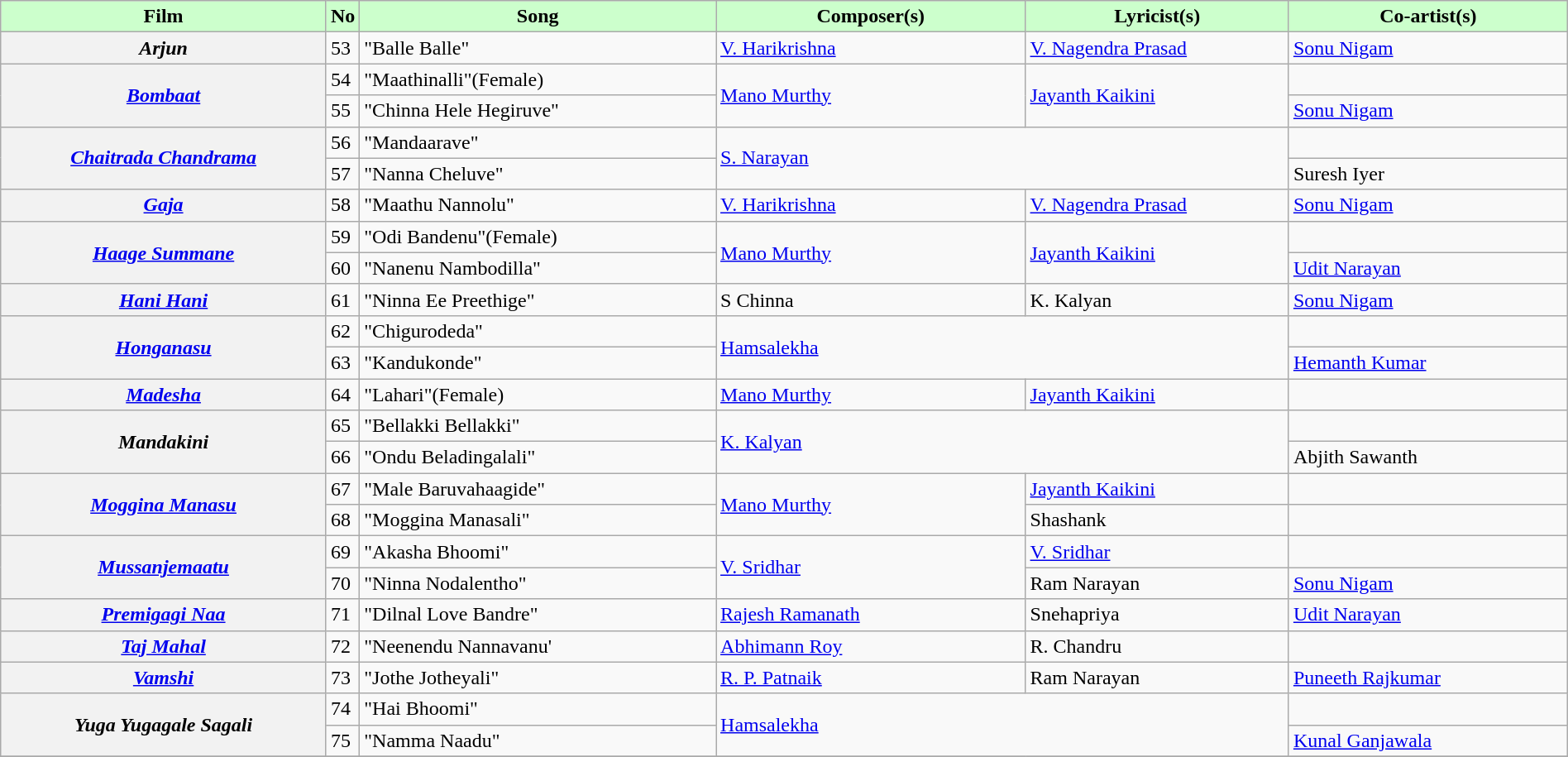<table class="wikitable plainrowheaders" width="100%" textcolor:#000;">
<tr style="background:#cfc; text-align:center;">
<td scope="col" width=21%><strong>Film</strong></td>
<td><strong>No</strong></td>
<td scope="col" width=23%><strong>Song</strong></td>
<td scope="col" width=20%><strong>Composer(s)</strong></td>
<td scope="col" width=17%><strong>Lyricist(s)</strong></td>
<td scope="col" width=18%><strong>Co-artist(s)</strong></td>
</tr>
<tr>
<th><em>Arjun</em></th>
<td>53</td>
<td>"Balle Balle"</td>
<td><a href='#'>V. Harikrishna</a></td>
<td><a href='#'>V. Nagendra Prasad</a></td>
<td><a href='#'>Sonu Nigam</a></td>
</tr>
<tr>
<th rowspan="2"><em><a href='#'>Bombaat</a></em></th>
<td>54</td>
<td>"Maathinalli"(Female)</td>
<td rowspan="2"><a href='#'>Mano Murthy</a></td>
<td rowspan="2"><a href='#'>Jayanth Kaikini</a></td>
<td></td>
</tr>
<tr>
<td>55</td>
<td>"Chinna Hele Hegiruve"</td>
<td><a href='#'>Sonu Nigam</a></td>
</tr>
<tr>
<th rowspan="2"><em><a href='#'>Chaitrada Chandrama</a></em></th>
<td>56</td>
<td>"Mandaarave"</td>
<td colspan="2" rowspan="2"><a href='#'>S. Narayan</a></td>
<td></td>
</tr>
<tr>
<td>57</td>
<td>"Nanna Cheluve"</td>
<td>Suresh Iyer</td>
</tr>
<tr>
<th><em><a href='#'>Gaja</a></em></th>
<td>58</td>
<td>"Maathu Nannolu"</td>
<td><a href='#'>V. Harikrishna</a></td>
<td><a href='#'>V. Nagendra Prasad</a></td>
<td><a href='#'>Sonu Nigam</a></td>
</tr>
<tr>
<th rowspan="2"><em><a href='#'>Haage Summane</a></em></th>
<td>59</td>
<td>"Odi Bandenu"(Female)</td>
<td rowspan="2"><a href='#'>Mano Murthy</a></td>
<td rowspan="2"><a href='#'>Jayanth Kaikini</a></td>
<td></td>
</tr>
<tr>
<td>60</td>
<td>"Nanenu Nambodilla"</td>
<td><a href='#'>Udit Narayan</a></td>
</tr>
<tr>
<th><em><a href='#'>Hani Hani</a></em></th>
<td>61</td>
<td>"Ninna Ee Preethige"</td>
<td>S Chinna</td>
<td>K. Kalyan</td>
<td><a href='#'>Sonu Nigam</a></td>
</tr>
<tr>
<th rowspan="2"><em><a href='#'>Honganasu</a></em></th>
<td>62</td>
<td>"Chigurodeda"</td>
<td colspan="2" rowspan="2"><a href='#'>Hamsalekha</a></td>
<td></td>
</tr>
<tr>
<td>63</td>
<td>"Kandukonde"</td>
<td><a href='#'>Hemanth Kumar</a></td>
</tr>
<tr>
<th><em><a href='#'>Madesha</a></em></th>
<td>64</td>
<td>"Lahari"(Female)</td>
<td><a href='#'>Mano Murthy</a></td>
<td><a href='#'>Jayanth Kaikini</a></td>
<td></td>
</tr>
<tr>
<th rowspan="2"><em>Mandakini</em></th>
<td>65</td>
<td>"Bellakki Bellakki"</td>
<td colspan="2" rowspan="2"><a href='#'>K. Kalyan</a></td>
<td></td>
</tr>
<tr>
<td>66</td>
<td>"Ondu Beladingalali"</td>
<td>Abjith Sawanth</td>
</tr>
<tr>
<th rowspan="2"><em><a href='#'>Moggina Manasu</a></em></th>
<td>67</td>
<td>"Male Baruvahaagide"</td>
<td rowspan="2"><a href='#'>Mano Murthy</a></td>
<td><a href='#'>Jayanth Kaikini</a></td>
<td></td>
</tr>
<tr>
<td>68</td>
<td>"Moggina Manasali"</td>
<td>Shashank</td>
<td></td>
</tr>
<tr>
<th rowspan="2"><em><a href='#'>Mussanjemaatu</a></em></th>
<td>69</td>
<td>"Akasha Bhoomi"</td>
<td rowspan="2"><a href='#'>V. Sridhar</a></td>
<td><a href='#'>V. Sridhar</a></td>
<td></td>
</tr>
<tr>
<td>70</td>
<td>"Ninna Nodalentho"</td>
<td>Ram Narayan</td>
<td><a href='#'>Sonu Nigam</a></td>
</tr>
<tr>
<th><em><a href='#'>Premigagi Naa</a></em></th>
<td>71</td>
<td>"Dilnal Love Bandre"</td>
<td><a href='#'>Rajesh Ramanath</a></td>
<td>Snehapriya</td>
<td><a href='#'>Udit Narayan</a></td>
</tr>
<tr>
<th><a href='#'><em>Taj Mahal</em></a></th>
<td>72</td>
<td>"Neenendu Nannavanu'</td>
<td><a href='#'>Abhimann Roy</a></td>
<td>R. Chandru</td>
<td></td>
</tr>
<tr>
<th><em><a href='#'>Vamshi</a></em></th>
<td>73</td>
<td>"Jothe Jotheyali"</td>
<td><a href='#'>R. P. Patnaik</a></td>
<td>Ram Narayan</td>
<td><a href='#'>Puneeth Rajkumar</a></td>
</tr>
<tr>
<th rowspan="2"><em>Yuga Yugagale Sagali</em></th>
<td>74</td>
<td>"Hai Bhoomi"</td>
<td colspan="2" rowspan="2"><a href='#'>Hamsalekha</a></td>
<td></td>
</tr>
<tr>
<td>75</td>
<td>"Namma Naadu"</td>
<td><a href='#'>Kunal Ganjawala</a></td>
</tr>
<tr>
</tr>
</table>
